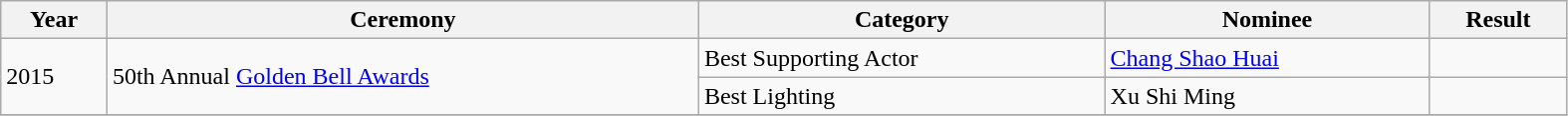<table class="wikitable" width="83%">
<tr>
<th>Year</th>
<th>Ceremony</th>
<th>Category</th>
<th>Nominee</th>
<th>Result</th>
</tr>
<tr>
<td rowspan=2>2015</td>
<td rowspan=2>50th Annual <a href='#'>Golden Bell Awards</a></td>
<td>Best Supporting Actor</td>
<td><a href='#'>Chang Shao Huai</a></td>
<td></td>
</tr>
<tr>
<td>Best Lighting</td>
<td>Xu Shi Ming</td>
<td></td>
</tr>
<tr>
</tr>
</table>
